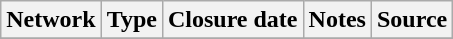<table class="wikitable sortable">
<tr>
<th>Network</th>
<th>Type</th>
<th>Closure date</th>
<th>Notes</th>
<th>Source</th>
</tr>
<tr>
</tr>
</table>
